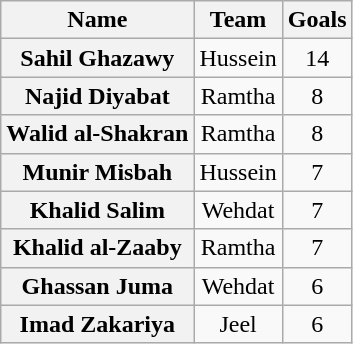<table class="wikitable plainrowheaders" style="text-align: center;">
<tr>
<th scope="col">Name</th>
<th scope="col">Team</th>
<th scope="col">Goals</th>
</tr>
<tr>
<th scope="row">Sahil Ghazawy</th>
<td>Hussein</td>
<td>14</td>
</tr>
<tr>
<th scope="row">Najid Diyabat</th>
<td>Ramtha</td>
<td>8</td>
</tr>
<tr>
<th scope="row">Walid al-Shakran</th>
<td>Ramtha</td>
<td>8</td>
</tr>
<tr>
<th scope="row">Munir Misbah</th>
<td>Hussein</td>
<td>7</td>
</tr>
<tr>
<th scope="row">Khalid Salim</th>
<td>Wehdat</td>
<td>7</td>
</tr>
<tr>
<th scope="row">Khalid al-Zaaby</th>
<td>Ramtha</td>
<td>7</td>
</tr>
<tr>
<th scope="row">Ghassan Juma</th>
<td>Wehdat</td>
<td>6</td>
</tr>
<tr>
<th scope="row">Imad Zakariya</th>
<td>Jeel</td>
<td>6</td>
</tr>
</table>
